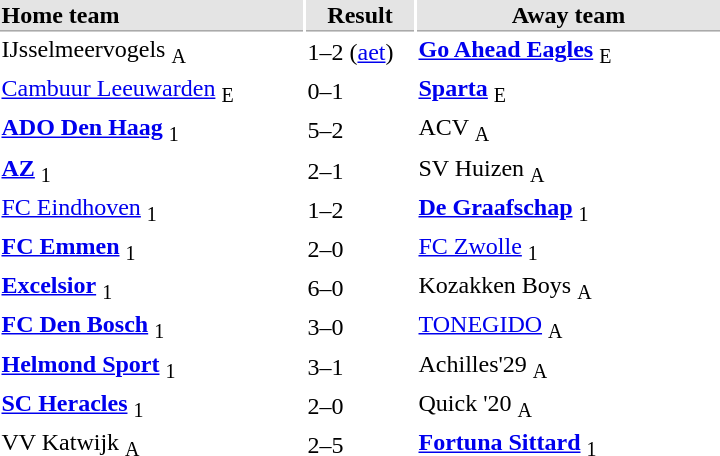<table>
<tr bgcolor="#E4E4E4">
<th style="border-bottom:1px solid #AAAAAA" width="200" align="left">Home team</th>
<th style="border-bottom:1px solid #AAAAAA" width="70" align="center">Result</th>
<th style="border-bottom:1px solid #AAAAAA" width="200">Away team</th>
</tr>
<tr>
<td>IJsselmeervogels <sub>A</sub></td>
<td>1–2 (<a href='#'>aet</a>)</td>
<td><strong><a href='#'>Go Ahead Eagles</a></strong> <sub>E</sub></td>
</tr>
<tr>
<td><a href='#'>Cambuur Leeuwarden</a> <sub>E</sub></td>
<td>0–1</td>
<td><strong><a href='#'>Sparta</a></strong> <sub>E</sub></td>
</tr>
<tr>
<td><strong><a href='#'>ADO Den Haag</a></strong> <sub>1</sub></td>
<td>5–2</td>
<td>ACV <sub>A</sub></td>
</tr>
<tr>
<td><strong><a href='#'>AZ</a></strong> <sub>1</sub></td>
<td>2–1</td>
<td>SV Huizen <sub>A</sub></td>
</tr>
<tr>
<td><a href='#'>FC Eindhoven</a> <sub>1</sub></td>
<td>1–2</td>
<td><strong><a href='#'>De Graafschap</a></strong> <sub>1</sub></td>
</tr>
<tr>
<td><strong><a href='#'>FC Emmen</a></strong> <sub>1</sub></td>
<td>2–0</td>
<td><a href='#'>FC Zwolle</a> <sub>1</sub></td>
</tr>
<tr>
<td><strong><a href='#'>Excelsior</a></strong> <sub>1</sub></td>
<td>6–0</td>
<td>Kozakken Boys <sub>A</sub></td>
</tr>
<tr>
<td><strong><a href='#'>FC Den Bosch</a></strong> <sub>1</sub></td>
<td>3–0</td>
<td><a href='#'>TONEGIDO</a> <sub>A</sub></td>
</tr>
<tr>
<td><strong><a href='#'>Helmond Sport</a></strong> <sub>1</sub></td>
<td>3–1</td>
<td>Achilles'29 <sub>A</sub></td>
</tr>
<tr>
<td><strong><a href='#'>SC Heracles</a></strong> <sub>1</sub></td>
<td>2–0</td>
<td>Quick '20 <sub>A</sub></td>
</tr>
<tr>
<td>VV Katwijk <sub>A</sub></td>
<td>2–5</td>
<td><strong><a href='#'>Fortuna Sittard</a></strong> <sub>1</sub></td>
</tr>
</table>
